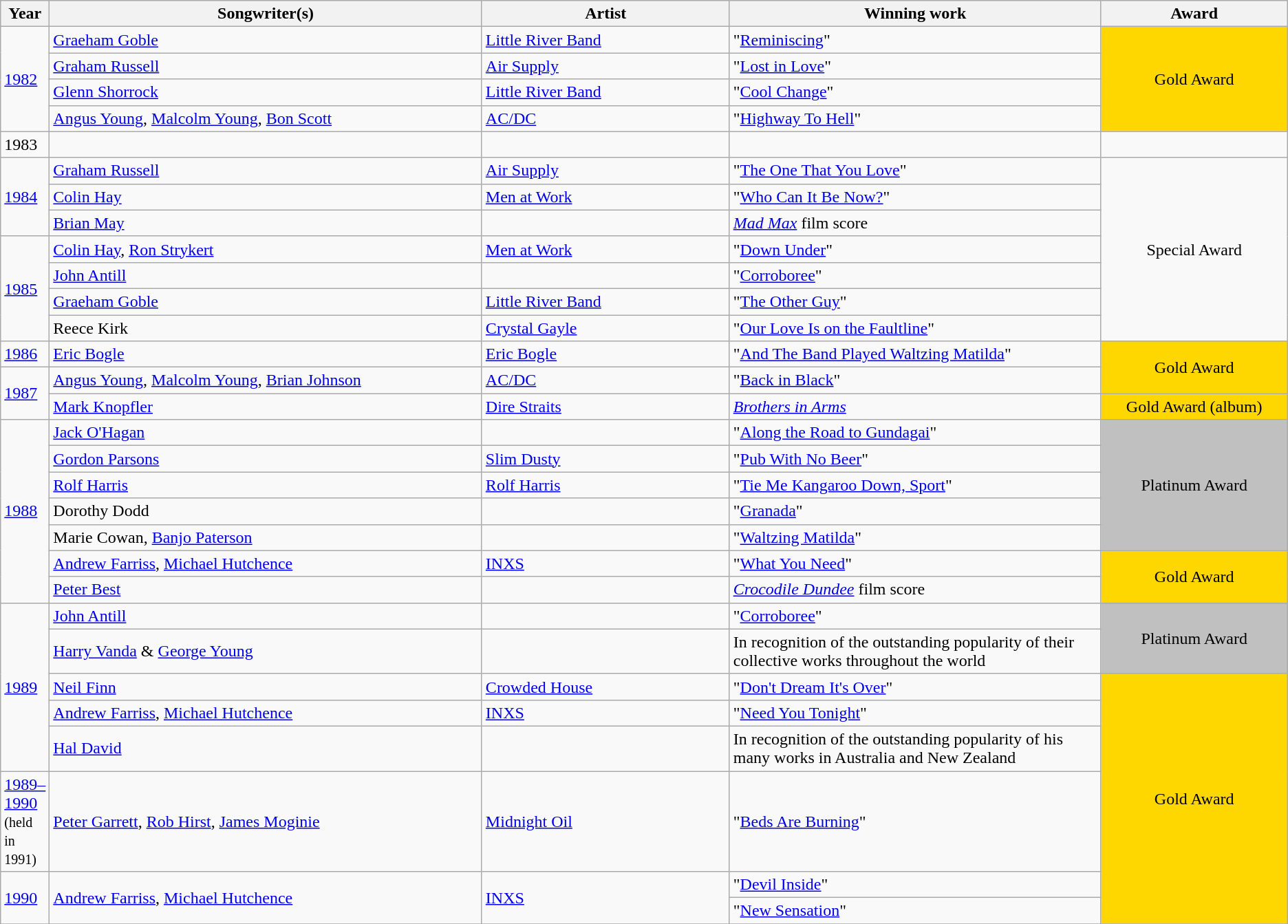<table class="wikitable">
<tr>
<th>Year</th>
<th width="35%">Songwriter(s)</th>
<th width="20%">Artist</th>
<th width="30%">Winning work</th>
<th width="15%">Award</th>
</tr>
<tr>
<td rowspan="4"><a href='#'>1982</a></td>
<td><a href='#'>Graeham Goble</a></td>
<td><a href='#'>Little River Band</a></td>
<td>"<a href='#'>Reminiscing</a>"</td>
<td rowspan="4" style="background:gold;" align="center">Gold Award</td>
</tr>
<tr>
<td><a href='#'>Graham Russell</a></td>
<td><a href='#'>Air Supply</a></td>
<td>"<a href='#'>Lost in Love</a>"</td>
</tr>
<tr>
<td><a href='#'>Glenn Shorrock</a></td>
<td><a href='#'>Little River Band</a></td>
<td>"<a href='#'>Cool Change</a>"</td>
</tr>
<tr>
<td><a href='#'>Angus Young</a>, <a href='#'>Malcolm Young</a>, <a href='#'>Bon Scott</a></td>
<td><a href='#'>AC/DC</a></td>
<td>"<a href='#'>Highway To Hell</a>"</td>
</tr>
<tr>
<td>1983</td>
<td></td>
<td></td>
<td></td>
<td></td>
</tr>
<tr>
<td rowspan="3"><a href='#'>1984</a></td>
<td><a href='#'>Graham Russell</a></td>
<td><a href='#'>Air Supply</a></td>
<td>"<a href='#'>The One That You Love</a>"</td>
<td rowspan="7" align="center">Special Award</td>
</tr>
<tr>
<td><a href='#'>Colin Hay</a></td>
<td><a href='#'>Men at Work</a></td>
<td>"<a href='#'>Who Can It Be Now?</a>"</td>
</tr>
<tr>
<td><a href='#'>Brian May</a></td>
<td></td>
<td><em><a href='#'>Mad Max</a></em> film score</td>
</tr>
<tr>
<td rowspan="4"><a href='#'>1985</a></td>
<td><a href='#'>Colin Hay</a>, <a href='#'>Ron Strykert</a></td>
<td><a href='#'>Men at Work</a></td>
<td>"<a href='#'>Down Under</a>"</td>
</tr>
<tr>
<td><a href='#'>John Antill</a></td>
<td></td>
<td>"<a href='#'>Corroboree</a>"</td>
</tr>
<tr>
<td><a href='#'>Graeham Goble</a></td>
<td><a href='#'>Little River Band</a></td>
<td>"<a href='#'>The Other Guy</a>"</td>
</tr>
<tr>
<td>Reece Kirk</td>
<td><a href='#'>Crystal Gayle</a></td>
<td>"<a href='#'>Our Love Is on the Faultline</a>"</td>
</tr>
<tr>
<td><a href='#'>1986</a></td>
<td><a href='#'>Eric Bogle</a></td>
<td><a href='#'>Eric Bogle</a></td>
<td>"<a href='#'>And The Band Played Waltzing Matilda</a>"</td>
<td rowspan="2" style="background:gold;" align="center">Gold Award</td>
</tr>
<tr>
<td rowspan="2"><a href='#'>1987</a></td>
<td><a href='#'>Angus Young</a>, <a href='#'>Malcolm Young</a>, <a href='#'>Brian Johnson</a></td>
<td><a href='#'>AC/DC</a></td>
<td>"<a href='#'>Back in Black</a>"</td>
</tr>
<tr>
<td><a href='#'>Mark Knopfler</a></td>
<td><a href='#'>Dire Straits</a></td>
<td><em><a href='#'>Brothers in Arms</a></em></td>
<td style="background:gold;" align="center">Gold Award (album)</td>
</tr>
<tr>
<td rowspan="7"><a href='#'>1988</a></td>
<td><a href='#'>Jack O'Hagan</a></td>
<td></td>
<td>"<a href='#'>Along the Road to Gundagai</a>"</td>
<td rowspan="5" style="background:silver;" align="center">Platinum Award</td>
</tr>
<tr>
<td><a href='#'>Gordon Parsons</a></td>
<td><a href='#'>Slim Dusty</a></td>
<td>"<a href='#'>Pub With No Beer</a>"</td>
</tr>
<tr>
<td><a href='#'>Rolf Harris</a></td>
<td><a href='#'>Rolf Harris</a></td>
<td>"<a href='#'>Tie Me Kangaroo Down, Sport</a>"</td>
</tr>
<tr>
<td>Dorothy Dodd</td>
<td></td>
<td>"<a href='#'>Granada</a>"</td>
</tr>
<tr>
<td>Marie Cowan, <a href='#'>Banjo Paterson</a></td>
<td></td>
<td>"<a href='#'>Waltzing Matilda</a>"</td>
</tr>
<tr>
<td><a href='#'>Andrew Farriss</a>, <a href='#'>Michael Hutchence</a></td>
<td><a href='#'>INXS</a></td>
<td>"<a href='#'>What You Need</a>"</td>
<td rowspan="2" style="background:gold;" align="center">Gold Award</td>
</tr>
<tr>
<td><a href='#'>Peter Best</a></td>
<td></td>
<td><em><a href='#'>Crocodile Dundee</a></em> film score</td>
</tr>
<tr>
<td rowspan="5"><a href='#'>1989</a></td>
<td><a href='#'>John Antill</a></td>
<td></td>
<td>"<a href='#'>Corroboree</a>"</td>
<td rowspan="2" style="background:silver;" align="center">Platinum Award</td>
</tr>
<tr>
<td><a href='#'>Harry Vanda</a> & <a href='#'>George Young</a></td>
<td></td>
<td>In recognition of the outstanding popularity of their collective works throughout the world</td>
</tr>
<tr>
<td><a href='#'>Neil Finn</a></td>
<td><a href='#'>Crowded House</a></td>
<td>"<a href='#'>Don't Dream It's Over</a>"</td>
<td rowspan="6" style="background:gold;" align="center">Gold Award</td>
</tr>
<tr>
<td><a href='#'>Andrew Farriss</a>, <a href='#'>Michael Hutchence</a></td>
<td><a href='#'>INXS</a></td>
<td>"<a href='#'>Need You Tonight</a>"</td>
</tr>
<tr>
<td><a href='#'>Hal David</a></td>
<td></td>
<td>In recognition of the outstanding popularity of his many works in Australia and New Zealand</td>
</tr>
<tr>
<td><a href='#'>1989–1990</a> <small>(held in 1991)</small></td>
<td><a href='#'>Peter Garrett</a>, <a href='#'>Rob Hirst</a>, <a href='#'>James Moginie</a></td>
<td><a href='#'>Midnight Oil</a></td>
<td>"<a href='#'>Beds Are Burning</a>"</td>
</tr>
<tr>
<td rowspan="2"><a href='#'>1990</a></td>
<td rowspan="2"><a href='#'>Andrew Farriss</a>, <a href='#'>Michael Hutchence</a></td>
<td rowspan="2"><a href='#'>INXS</a></td>
<td>"<a href='#'>Devil Inside</a>"</td>
</tr>
<tr>
<td>"<a href='#'>New Sensation</a>"</td>
</tr>
<tr>
</tr>
</table>
